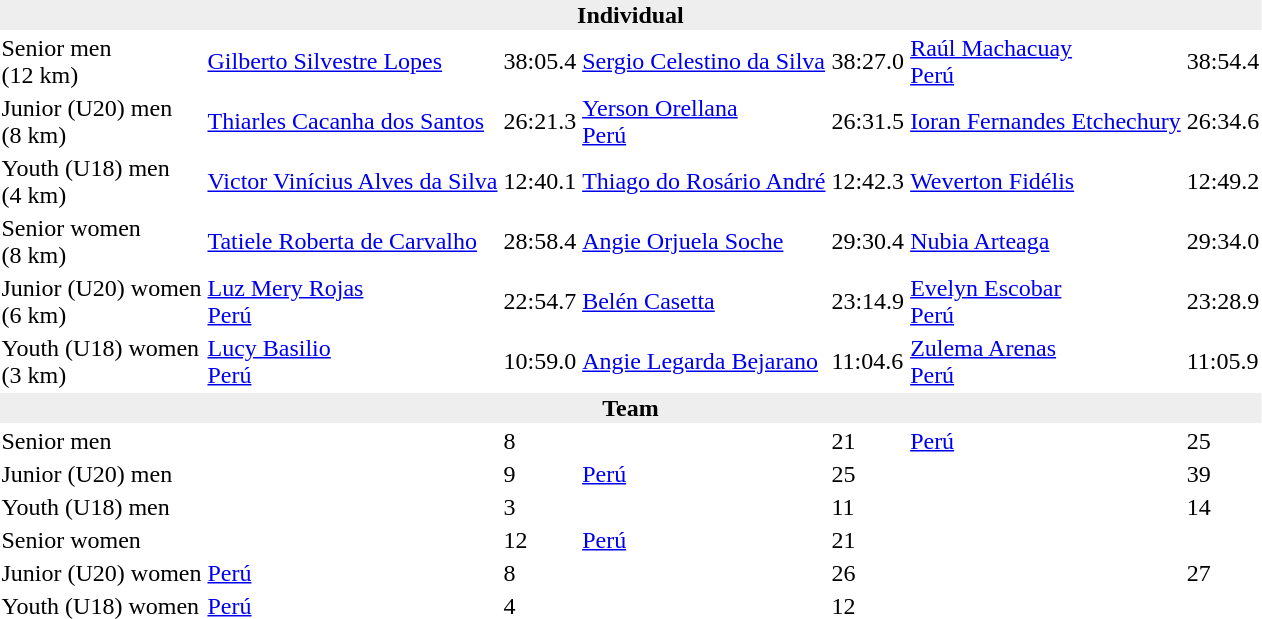<table>
<tr>
<td colspan=7 bgcolor=#eeeeee style=text-align:center;><strong>Individual</strong></td>
</tr>
<tr>
<td>Senior men<br>(12 km)</td>
<td><a href='#'>Gilberto Silvestre Lopes</a><br></td>
<td>38:05.4</td>
<td><a href='#'>Sergio Celestino da Silva</a><br></td>
<td>38:27.0</td>
<td><a href='#'>Raúl Machacuay</a><br> <a href='#'>Perú</a></td>
<td>38:54.4</td>
</tr>
<tr>
<td>Junior (U20) men<br>(8 km)</td>
<td><a href='#'>Thiarles Cacanha dos Santos</a><br></td>
<td>26:21.3</td>
<td><a href='#'>Yerson Orellana</a><br> <a href='#'>Perú</a></td>
<td>26:31.5</td>
<td><a href='#'>Ioran Fernandes Etchechury</a><br></td>
<td>26:34.6</td>
</tr>
<tr>
<td>Youth (U18) men<br>(4 km)</td>
<td><a href='#'>Victor Vinícius Alves da Silva</a><br></td>
<td>12:40.1</td>
<td><a href='#'>Thiago do Rosário André</a><br></td>
<td>12:42.3</td>
<td><a href='#'>Weverton Fidélis</a><br></td>
<td>12:49.2</td>
</tr>
<tr>
<td>Senior women<br>(8 km)</td>
<td><a href='#'>Tatiele Roberta de Carvalho</a><br></td>
<td>28:58.4</td>
<td><a href='#'>Angie Orjuela Soche</a><br></td>
<td>29:30.4</td>
<td><a href='#'>Nubia Arteaga</a><br></td>
<td>29:34.0</td>
</tr>
<tr>
<td>Junior (U20) women<br>(6 km)</td>
<td><a href='#'>Luz Mery Rojas</a><br> <a href='#'>Perú</a></td>
<td>22:54.7</td>
<td><a href='#'>Belén Casetta</a><br></td>
<td>23:14.9</td>
<td><a href='#'>Evelyn Escobar</a><br> <a href='#'>Perú</a></td>
<td>23:28.9</td>
</tr>
<tr>
<td>Youth (U18) women<br>(3 km)</td>
<td><a href='#'>Lucy Basilio</a><br> <a href='#'>Perú</a></td>
<td>10:59.0</td>
<td><a href='#'>Angie Legarda Bejarano</a><br></td>
<td>11:04.6</td>
<td><a href='#'>Zulema Arenas</a><br> <a href='#'>Perú</a></td>
<td>11:05.9</td>
</tr>
<tr>
<td colspan=7 bgcolor=#eeeeee style=text-align:center;><strong>Team</strong></td>
</tr>
<tr>
<td>Senior men</td>
<td></td>
<td>8</td>
<td></td>
<td>21</td>
<td> <a href='#'>Perú</a></td>
<td>25</td>
</tr>
<tr>
<td>Junior (U20) men</td>
<td></td>
<td>9</td>
<td> <a href='#'>Perú</a></td>
<td>25</td>
<td></td>
<td>39</td>
</tr>
<tr>
<td>Youth (U18) men</td>
<td></td>
<td>3</td>
<td></td>
<td>11</td>
<td></td>
<td>14</td>
</tr>
<tr>
<td>Senior women</td>
<td></td>
<td>12</td>
<td> <a href='#'>Perú</a></td>
<td>21</td>
<td></td>
<td></td>
</tr>
<tr>
<td>Junior (U20) women</td>
<td> <a href='#'>Perú</a></td>
<td>8</td>
<td></td>
<td>26</td>
<td></td>
<td>27</td>
</tr>
<tr>
<td>Youth (U18) women</td>
<td> <a href='#'>Perú</a></td>
<td>4</td>
<td></td>
<td>12</td>
<td></td>
<td></td>
</tr>
</table>
